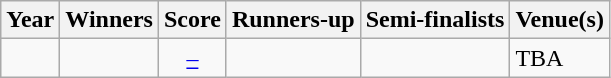<table class="wikitable">
<tr>
<th>Year</th>
<th>Winners</th>
<th>Score</th>
<th>Runners-up</th>
<th>Semi-finalists</th>
<th>Venue(s)</th>
</tr>
<tr>
<td rowspan="2" align="center"></td>
<td rowspan="2"></td>
<td rowspan="2" align="center"><a href='#'>–</a></td>
<td rowspan="2"></td>
<td></td>
<td rowspan="2">TBA</td>
</tr>
</table>
